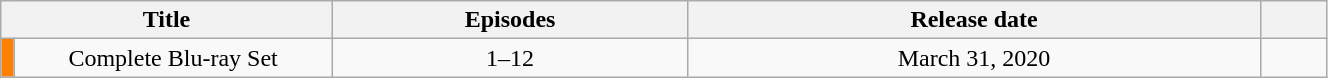<table class="wikitable" style="text-align: center; width: 70%;">
<tr>
<th colspan="2" width="25%">Title</th>
<th>Episodes</th>
<th>Release date</th>
<th width="5%"></th>
</tr>
<tr>
<td rowspan="1" width="1%" style="background: #FF8000"></td>
<td>Complete Blu-ray Set</td>
<td>1–12</td>
<td>March 31, 2020</td>
<td></td>
</tr>
</table>
